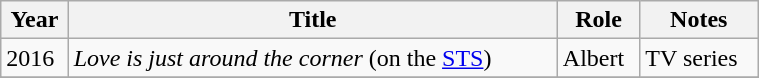<table class="wikitable sortable" style="width:40%;">
<tr>
<th>Year</th>
<th>Title</th>
<th>Role</th>
<th>Notes</th>
</tr>
<tr>
<td>2016</td>
<td><em>Love is just around the corner</em> (on the <a href='#'>STS</a>)</td>
<td>Albert</td>
<td>TV series</td>
</tr>
<tr>
</tr>
<tr>
</tr>
</table>
